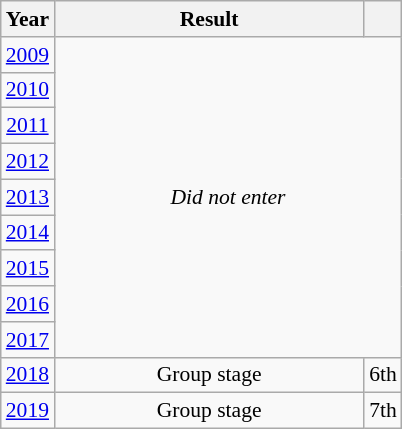<table class="wikitable" style="text-align: center; font-size:90%">
<tr>
<th>Year</th>
<th style="width:200px">Result</th>
<th></th>
</tr>
<tr>
<td><a href='#'>2009</a></td>
<td colspan="2" rowspan="9"><em>Did not enter</em></td>
</tr>
<tr>
<td><a href='#'>2010</a></td>
</tr>
<tr>
<td><a href='#'>2011</a></td>
</tr>
<tr>
<td><a href='#'>2012</a></td>
</tr>
<tr>
<td><a href='#'>2013</a></td>
</tr>
<tr>
<td><a href='#'>2014</a></td>
</tr>
<tr>
<td><a href='#'>2015</a></td>
</tr>
<tr>
<td><a href='#'>2016</a></td>
</tr>
<tr>
<td><a href='#'>2017</a></td>
</tr>
<tr>
<td><a href='#'>2018</a></td>
<td>Group stage</td>
<td>6th</td>
</tr>
<tr>
<td><a href='#'>2019</a></td>
<td>Group stage</td>
<td>7th</td>
</tr>
</table>
